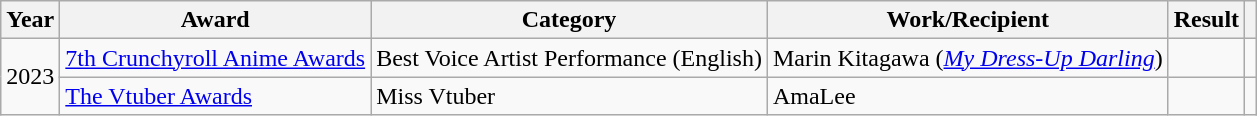<table class="wikitable sortable plainrowheaders">
<tr>
<th>Year</th>
<th>Award</th>
<th>Category</th>
<th>Work/Recipient</th>
<th>Result</th>
<th class="unsortable"></th>
</tr>
<tr>
<td rowspan="2">2023</td>
<td><a href='#'>7th Crunchyroll Anime Awards</a></td>
<td>Best Voice Artist Performance (English)</td>
<td>Marin Kitagawa (<em><a href='#'>My Dress-Up Darling</a></em>)</td>
<td></td>
<td></td>
</tr>
<tr>
<td><a href='#'>The Vtuber Awards</a></td>
<td>Miss Vtuber</td>
<td>AmaLee</td>
<td></td>
<td></td>
</tr>
</table>
